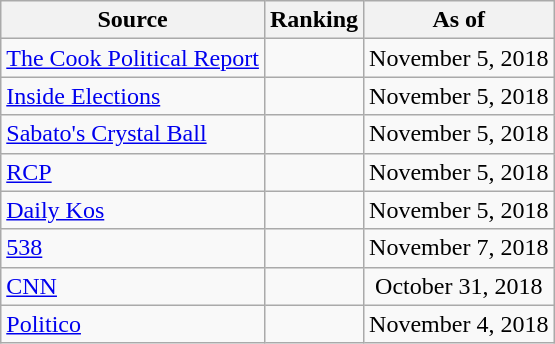<table class="wikitable" style="text-align:center">
<tr>
<th>Source</th>
<th>Ranking</th>
<th>As of</th>
</tr>
<tr>
<td align=left><a href='#'>The Cook Political Report</a></td>
<td></td>
<td>November 5, 2018</td>
</tr>
<tr>
<td align=left><a href='#'>Inside Elections</a></td>
<td></td>
<td>November 5, 2018</td>
</tr>
<tr>
<td align=left><a href='#'>Sabato's Crystal Ball</a></td>
<td></td>
<td>November 5, 2018</td>
</tr>
<tr>
<td align="left"><a href='#'>RCP</a></td>
<td></td>
<td>November 5, 2018</td>
</tr>
<tr>
<td align="left"><a href='#'>Daily Kos</a></td>
<td></td>
<td>November 5, 2018</td>
</tr>
<tr>
<td align="left"><a href='#'>538</a></td>
<td></td>
<td>November 7, 2018</td>
</tr>
<tr>
<td align="left"><a href='#'>CNN</a></td>
<td></td>
<td>October 31, 2018</td>
</tr>
<tr>
<td align="left"><a href='#'>Politico</a></td>
<td></td>
<td>November 4, 2018</td>
</tr>
</table>
